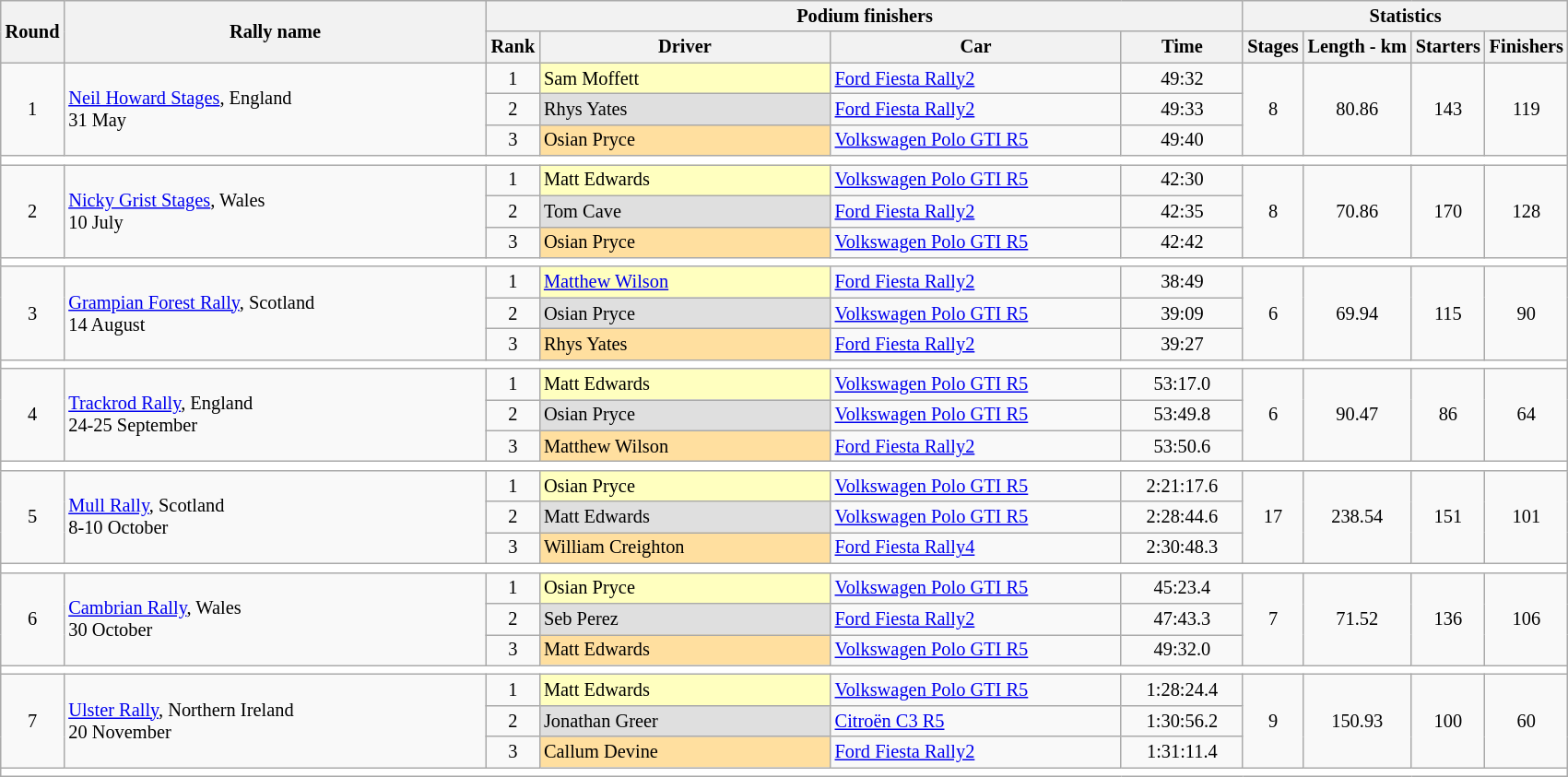<table class="wikitable" style="font-size:85%;">
<tr>
<th rowspan=2>Round</th>
<th style="width:22em" rowspan=2>Rally name</th>
<th colspan=4>Podium finishers</th>
<th colspan=4>Statistics</th>
</tr>
<tr>
<th>Rank</th>
<th style="width:15em">Driver</th>
<th style="width:15em">Car</th>
<th style="width:6em">Time</th>
<th>Stages</th>
<th>Length - km</th>
<th>Starters</th>
<th>Finishers</th>
</tr>
<tr>
<td rowspan="3" style="text-align:center;">1</td>
<td rowspan=3><a href='#'>Neil Howard Stages</a>, England<br>31 May</td>
<td align=center>1</td>
<td style="background:#ffffbf;"> Sam Moffett</td>
<td><a href='#'>Ford Fiesta Rally2</a></td>
<td align=center>49:32</td>
<td rowspan="3" style="text-align:center;">8</td>
<td rowspan="3" style="text-align:center;">80.86</td>
<td rowspan="3" style="text-align:center;">143</td>
<td rowspan="3" style="text-align:center;">119</td>
</tr>
<tr>
<td align=center>2</td>
<td style="background:#dfdfdf;"> Rhys Yates</td>
<td><a href='#'>Ford Fiesta Rally2</a></td>
<td align=center>49:33</td>
</tr>
<tr>
<td align=center>3</td>
<td style="background:#ffdf9f;"> Osian Pryce</td>
<td><a href='#'>Volkswagen Polo GTI R5</a></td>
<td align=center>49:40</td>
</tr>
<tr style="background:white;">
<td colspan="10"></td>
</tr>
<tr>
<td rowspan="3" style="text-align:center;">2</td>
<td rowspan=3><a href='#'>Nicky Grist Stages</a>, Wales <br>10 July</td>
<td align=center>1</td>
<td style="background:#ffffbf;"> Matt Edwards</td>
<td><a href='#'>Volkswagen Polo GTI R5</a></td>
<td align=center>42:30</td>
<td rowspan="3" style="text-align:center;">8</td>
<td rowspan="3" style="text-align:center;">70.86</td>
<td rowspan="3" style="text-align:center;">170</td>
<td rowspan="3" style="text-align:center;">128</td>
</tr>
<tr>
<td align=center>2</td>
<td style="background:#dfdfdf;"> Tom Cave</td>
<td><a href='#'>Ford Fiesta Rally2</a></td>
<td align=center>42:35</td>
</tr>
<tr>
<td align=center>3</td>
<td style="background:#ffdf9f;"> Osian Pryce</td>
<td><a href='#'>Volkswagen Polo GTI R5</a></td>
<td align=center>42:42</td>
</tr>
<tr style="background:white;">
<td colspan="10"></td>
</tr>
<tr>
<td rowspan="3" style="text-align:center;">3</td>
<td rowspan=3><a href='#'>Grampian Forest Rally</a>, Scotland<br>14 August</td>
<td align=center>1</td>
<td style="background:#ffffbf;"> <a href='#'>Matthew Wilson</a></td>
<td><a href='#'>Ford Fiesta Rally2</a></td>
<td align=center>38:49</td>
<td rowspan="3" style="text-align:center;">6</td>
<td rowspan="3" style="text-align:center;">69.94</td>
<td rowspan="3" style="text-align:center;">115</td>
<td rowspan="3" style="text-align:center;">90</td>
</tr>
<tr>
<td align=center>2</td>
<td style="background:#dfdfdf;"> Osian Pryce</td>
<td><a href='#'>Volkswagen Polo GTI R5</a></td>
<td align=center>39:09</td>
</tr>
<tr>
<td align=center>3</td>
<td style="background:#ffdf9f;"> Rhys Yates</td>
<td><a href='#'>Ford Fiesta Rally2</a></td>
<td align=center>39:27</td>
</tr>
<tr style="background:white;">
<td colspan="10"></td>
</tr>
<tr>
<td rowspan="3" style="text-align:center;">4</td>
<td rowspan=3><a href='#'>Trackrod Rally</a>, England <br>24-25 September</td>
<td align=center>1</td>
<td style="background:#ffffbf;"> Matt Edwards</td>
<td><a href='#'>Volkswagen Polo GTI R5</a></td>
<td align=center>53:17.0</td>
<td rowspan="3" style="text-align:center;">6</td>
<td rowspan="3" style="text-align:center;">90.47</td>
<td rowspan="3" style="text-align:center;">86</td>
<td rowspan="3" style="text-align:center;">64</td>
</tr>
<tr>
<td align=center>2</td>
<td style="background:#dfdfdf;"> Osian Pryce</td>
<td><a href='#'>Volkswagen Polo GTI R5</a></td>
<td align=center>53:49.8</td>
</tr>
<tr>
<td align=center>3</td>
<td style="background:#ffdf9f;"> Matthew Wilson</td>
<td><a href='#'>Ford Fiesta Rally2</a></td>
<td align=center>53:50.6</td>
</tr>
<tr style="background:white;">
<td colspan="10"></td>
</tr>
<tr>
<td rowspan="3" style="text-align:center;">5</td>
<td rowspan=3><a href='#'>Mull Rally</a>, Scotland <br>8-10 October</td>
<td align=center>1</td>
<td style="background:#ffffbf;"> Osian Pryce</td>
<td><a href='#'>Volkswagen Polo GTI R5</a></td>
<td align=center>2:21:17.6</td>
<td rowspan="3" style="text-align:center;">17</td>
<td rowspan="3" style="text-align:center;">238.54</td>
<td rowspan="3" style="text-align:center;">151</td>
<td rowspan="3" style="text-align:center;">101</td>
</tr>
<tr>
<td align=center>2</td>
<td style="background:#dfdfdf;"> Matt Edwards</td>
<td><a href='#'>Volkswagen Polo GTI R5</a></td>
<td align=center>2:28:44.6</td>
</tr>
<tr>
<td align=center>3</td>
<td style="background:#ffdf9f;"> William Creighton</td>
<td><a href='#'>Ford Fiesta Rally4</a></td>
<td align=center>2:30:48.3</td>
</tr>
<tr style="background:white;">
<td colspan="10"></td>
</tr>
<tr>
<td rowspan="3" style="text-align:center;">6</td>
<td rowspan=3><a href='#'>Cambrian Rally</a>, Wales<br>30 October</td>
<td align=center>1</td>
<td style="background:#ffffbf;"> Osian Pryce</td>
<td><a href='#'>Volkswagen Polo GTI R5</a></td>
<td align=center>45:23.4</td>
<td rowspan="3" style="text-align:center;">7</td>
<td rowspan="3" style="text-align:center;">71.52</td>
<td rowspan="3" style="text-align:center;">136</td>
<td rowspan="3" style="text-align:center;">106</td>
</tr>
<tr>
<td align=center>2</td>
<td style="background:#dfdfdf;"> Seb Perez</td>
<td><a href='#'>Ford Fiesta Rally2</a></td>
<td align=center>47:43.3</td>
</tr>
<tr>
<td align=center>3</td>
<td style="background:#ffdf9f;"> Matt Edwards</td>
<td><a href='#'>Volkswagen Polo GTI R5</a></td>
<td align=center>49:32.0</td>
</tr>
<tr style="background:white;">
<td colspan="10"></td>
</tr>
<tr>
<td rowspan="3" style="text-align:center;">7</td>
<td rowspan=3><a href='#'>Ulster Rally</a>, Northern Ireland<br>20 November</td>
<td align=center>1</td>
<td style="background:#ffffbf;"> Matt Edwards</td>
<td><a href='#'>Volkswagen Polo GTI R5</a></td>
<td align=center>1:28:24.4</td>
<td rowspan="3" style="text-align:center;">9</td>
<td rowspan="3" style="text-align:center;">150.93</td>
<td rowspan="3" style="text-align:center;">100</td>
<td rowspan="3" style="text-align:center;">60</td>
</tr>
<tr>
<td align=center>2</td>
<td style="background:#dfdfdf;"> Jonathan Greer</td>
<td><a href='#'>Citroën C3 R5</a></td>
<td align=center>1:30:56.2</td>
</tr>
<tr>
<td align=center>3</td>
<td style="background:#ffdf9f;"> Callum Devine</td>
<td><a href='#'>Ford Fiesta Rally2</a></td>
<td align=center>1:31:11.4</td>
</tr>
<tr style="background:white;">
<td colspan="10"></td>
</tr>
</table>
